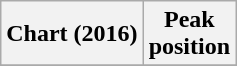<table class="wikitable sortable plainrowheaders">
<tr>
<th scope="col">Chart (2016)</th>
<th scope="col">Peak<br>position</th>
</tr>
<tr>
</tr>
</table>
